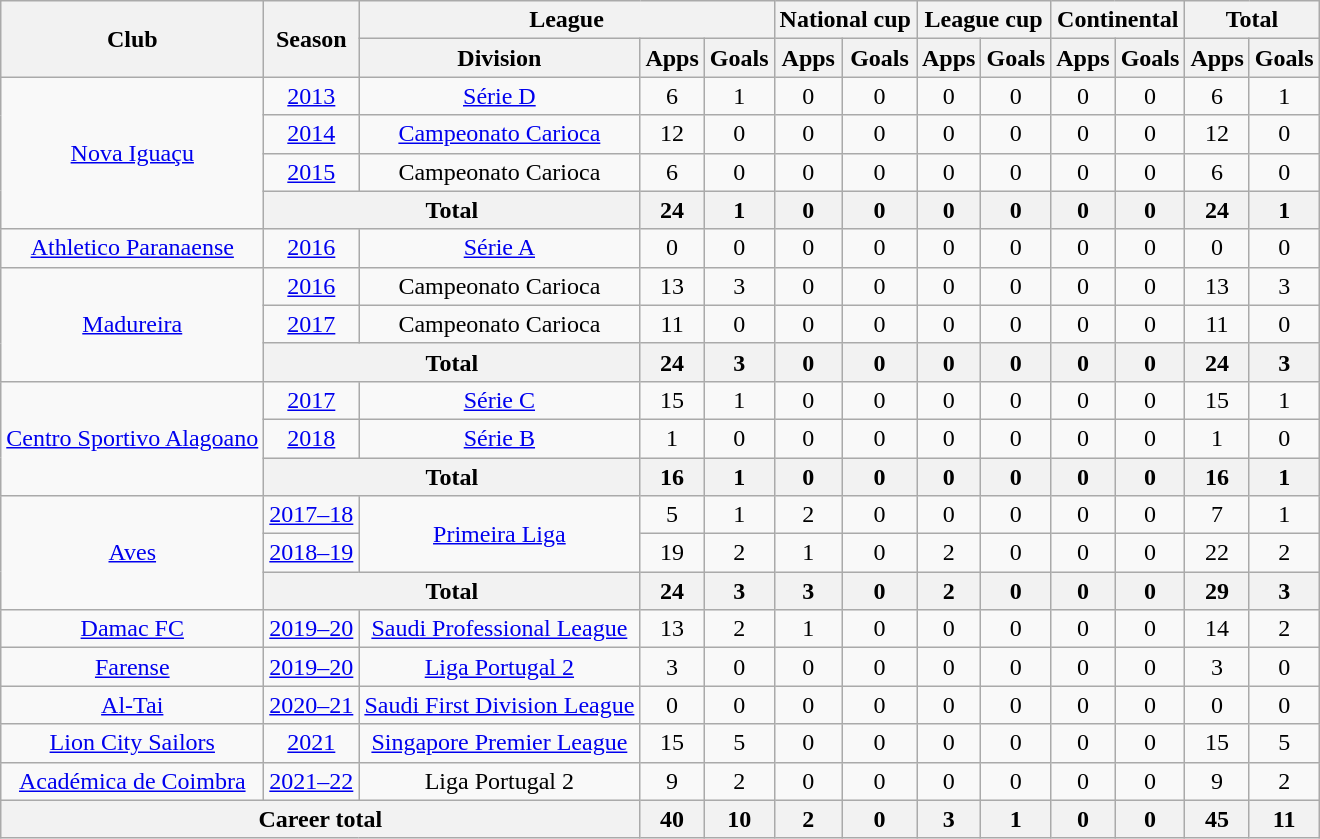<table class="wikitable" style="text-align: center">
<tr>
<th rowspan="2">Club</th>
<th rowspan="2">Season</th>
<th colspan="3">League</th>
<th colspan="2">National cup</th>
<th colspan="2">League cup</th>
<th colspan="2">Continental</th>
<th colspan="2">Total</th>
</tr>
<tr>
<th>Division</th>
<th>Apps</th>
<th>Goals</th>
<th>Apps</th>
<th>Goals</th>
<th>Apps</th>
<th>Goals</th>
<th>Apps</th>
<th>Goals</th>
<th>Apps</th>
<th>Goals</th>
</tr>
<tr>
<td rowspan="4"><a href='#'>Nova Iguaçu</a></td>
<td><a href='#'>2013</a></td>
<td><a href='#'>Série D</a></td>
<td>6</td>
<td>1</td>
<td>0</td>
<td>0</td>
<td>0</td>
<td>0</td>
<td>0</td>
<td>0</td>
<td>6</td>
<td>1</td>
</tr>
<tr>
<td><a href='#'>2014</a></td>
<td><a href='#'>Campeonato Carioca</a></td>
<td>12</td>
<td>0</td>
<td>0</td>
<td>0</td>
<td>0</td>
<td>0</td>
<td>0</td>
<td>0</td>
<td>12</td>
<td>0</td>
</tr>
<tr>
<td><a href='#'>2015</a></td>
<td>Campeonato Carioca</td>
<td>6</td>
<td>0</td>
<td>0</td>
<td>0</td>
<td>0</td>
<td>0</td>
<td>0</td>
<td>0</td>
<td>6</td>
<td>0</td>
</tr>
<tr>
<th colspan="2">Total</th>
<th>24</th>
<th>1</th>
<th>0</th>
<th>0</th>
<th>0</th>
<th>0</th>
<th>0</th>
<th>0</th>
<th>24</th>
<th>1</th>
</tr>
<tr>
<td><a href='#'>Athletico Paranaense</a></td>
<td><a href='#'>2016</a></td>
<td><a href='#'>Série A</a></td>
<td>0</td>
<td>0</td>
<td>0</td>
<td>0</td>
<td>0</td>
<td>0</td>
<td>0</td>
<td>0</td>
<td>0</td>
<td>0</td>
</tr>
<tr>
<td rowspan="3"><a href='#'>Madureira</a></td>
<td><a href='#'>2016</a></td>
<td>Campeonato Carioca</td>
<td>13</td>
<td>3</td>
<td>0</td>
<td>0</td>
<td>0</td>
<td>0</td>
<td>0</td>
<td>0</td>
<td>13</td>
<td>3</td>
</tr>
<tr>
<td><a href='#'>2017</a></td>
<td>Campeonato Carioca</td>
<td>11</td>
<td>0</td>
<td>0</td>
<td>0</td>
<td>0</td>
<td>0</td>
<td>0</td>
<td>0</td>
<td>11</td>
<td>0</td>
</tr>
<tr>
<th colspan="2">Total</th>
<th>24</th>
<th>3</th>
<th>0</th>
<th>0</th>
<th>0</th>
<th>0</th>
<th>0</th>
<th>0</th>
<th>24</th>
<th>3</th>
</tr>
<tr>
<td rowspan="3"><a href='#'>Centro Sportivo Alagoano</a></td>
<td><a href='#'>2017</a></td>
<td><a href='#'>Série C</a></td>
<td>15</td>
<td>1</td>
<td>0</td>
<td>0</td>
<td>0</td>
<td>0</td>
<td>0</td>
<td>0</td>
<td>15</td>
<td>1</td>
</tr>
<tr>
<td><a href='#'>2018</a></td>
<td><a href='#'>Série B</a></td>
<td>1</td>
<td>0</td>
<td>0</td>
<td>0</td>
<td>0</td>
<td>0</td>
<td>0</td>
<td>0</td>
<td>1</td>
<td>0</td>
</tr>
<tr>
<th colspan="2">Total</th>
<th>16</th>
<th>1</th>
<th>0</th>
<th>0</th>
<th>0</th>
<th>0</th>
<th>0</th>
<th>0</th>
<th>16</th>
<th>1</th>
</tr>
<tr>
<td rowspan="3"><a href='#'>Aves</a></td>
<td><a href='#'>2017–18</a></td>
<td rowspan="2"><a href='#'>Primeira Liga</a></td>
<td>5</td>
<td>1</td>
<td>2</td>
<td>0</td>
<td>0</td>
<td>0</td>
<td>0</td>
<td>0</td>
<td>7</td>
<td>1</td>
</tr>
<tr>
<td><a href='#'>2018–19</a></td>
<td>19</td>
<td>2</td>
<td>1</td>
<td>0</td>
<td>2</td>
<td>0</td>
<td>0</td>
<td>0</td>
<td>22</td>
<td>2</td>
</tr>
<tr>
<th colspan="2">Total</th>
<th>24</th>
<th>3</th>
<th>3</th>
<th>0</th>
<th>2</th>
<th>0</th>
<th>0</th>
<th>0</th>
<th>29</th>
<th>3</th>
</tr>
<tr>
<td><a href='#'>Damac FC</a></td>
<td><a href='#'>2019–20</a></td>
<td><a href='#'>Saudi Professional League</a></td>
<td>13</td>
<td>2</td>
<td>1</td>
<td>0</td>
<td>0</td>
<td>0</td>
<td>0</td>
<td>0</td>
<td>14</td>
<td>2</td>
</tr>
<tr>
<td><a href='#'>Farense</a></td>
<td><a href='#'>2019–20</a></td>
<td><a href='#'>Liga Portugal 2</a></td>
<td>3</td>
<td>0</td>
<td>0</td>
<td>0</td>
<td>0</td>
<td>0</td>
<td>0</td>
<td>0</td>
<td>3</td>
<td>0</td>
</tr>
<tr>
<td><a href='#'>Al-Tai</a></td>
<td><a href='#'>2020–21</a></td>
<td><a href='#'>Saudi First Division League</a></td>
<td>0</td>
<td>0</td>
<td>0</td>
<td>0</td>
<td>0</td>
<td>0</td>
<td>0</td>
<td>0</td>
<td>0</td>
<td>0</td>
</tr>
<tr>
<td><a href='#'>Lion City Sailors</a></td>
<td><a href='#'>2021</a></td>
<td><a href='#'>Singapore Premier League</a></td>
<td>15</td>
<td>5</td>
<td>0</td>
<td>0</td>
<td>0</td>
<td>0</td>
<td>0</td>
<td>0</td>
<td>15</td>
<td>5</td>
</tr>
<tr>
<td><a href='#'>Académica de Coimbra</a></td>
<td><a href='#'>2021–22</a></td>
<td>Liga Portugal 2</td>
<td>9</td>
<td>2</td>
<td>0</td>
<td>0</td>
<td>0</td>
<td>0</td>
<td>0</td>
<td>0</td>
<td>9</td>
<td>2</td>
</tr>
<tr>
<th colspan="3">Career total</th>
<th>40</th>
<th>10</th>
<th>2</th>
<th>0</th>
<th>3</th>
<th>1</th>
<th>0</th>
<th>0</th>
<th>45</th>
<th>11</th>
</tr>
</table>
